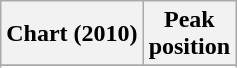<table class="wikitable sortable plainrowheaders">
<tr>
<th scope="col">Chart (2010)</th>
<th scope="col">Peak<br>position</th>
</tr>
<tr>
</tr>
<tr>
</tr>
<tr>
</tr>
<tr>
</tr>
<tr>
</tr>
<tr>
</tr>
<tr>
</tr>
<tr>
</tr>
<tr>
</tr>
<tr>
</tr>
</table>
